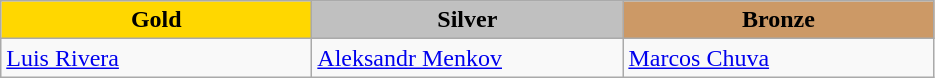<table class="wikitable" style="text-align:left">
<tr align="center">
<td width=200 bgcolor=gold><strong>Gold</strong></td>
<td width=200 bgcolor=silver><strong>Silver</strong></td>
<td width=200 bgcolor=CC9966><strong>Bronze</strong></td>
</tr>
<tr>
<td><a href='#'>Luis Rivera</a><br><em></em></td>
<td><a href='#'>Aleksandr Menkov</a><br><em></em></td>
<td><a href='#'>Marcos Chuva</a><br><em></em></td>
</tr>
</table>
